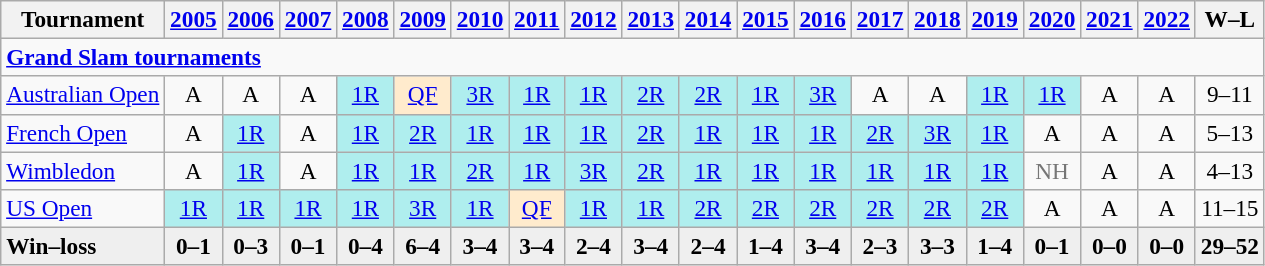<table class="nowrap wikitable" style=text-align:center;font-size:97%>
<tr>
<th>Tournament</th>
<th><a href='#'>2005</a></th>
<th><a href='#'>2006</a></th>
<th><a href='#'>2007</a></th>
<th><a href='#'>2008</a></th>
<th><a href='#'>2009</a></th>
<th><a href='#'>2010</a></th>
<th><a href='#'>2011</a></th>
<th><a href='#'>2012</a></th>
<th><a href='#'>2013</a></th>
<th><a href='#'>2014</a></th>
<th><a href='#'>2015</a></th>
<th><a href='#'>2016</a></th>
<th><a href='#'>2017</a></th>
<th><a href='#'>2018</a></th>
<th><a href='#'>2019</a></th>
<th><a href='#'>2020</a></th>
<th><a href='#'>2021</a></th>
<th><a href='#'>2022</a></th>
<th>W–L</th>
</tr>
<tr>
<td colspan=20 align=left><strong><a href='#'>Grand Slam tournaments</a></strong></td>
</tr>
<tr>
<td align=left><a href='#'>Australian Open</a></td>
<td>A</td>
<td>A</td>
<td>A</td>
<td bgcolor=afeeee><a href='#'>1R</a></td>
<td bgcolor=ffebcd><a href='#'>QF</a></td>
<td bgcolor=afeeee><a href='#'>3R</a></td>
<td bgcolor=afeeee><a href='#'>1R</a></td>
<td bgcolor=afeeee><a href='#'>1R</a></td>
<td bgcolor=afeeee><a href='#'>2R</a></td>
<td bgcolor=afeeee><a href='#'>2R</a></td>
<td bgcolor=afeeee><a href='#'>1R</a></td>
<td bgcolor=afeeee><a href='#'>3R</a></td>
<td>A</td>
<td>A</td>
<td bgcolor=afeeee><a href='#'>1R</a></td>
<td bgcolor=afeeee><a href='#'>1R</a></td>
<td>A</td>
<td>A</td>
<td>9–11</td>
</tr>
<tr>
<td align=left><a href='#'>French Open</a></td>
<td>A</td>
<td bgcolor=afeeee><a href='#'>1R</a></td>
<td>A</td>
<td bgcolor=afeeee><a href='#'>1R</a></td>
<td bgcolor=afeeee><a href='#'>2R</a></td>
<td bgcolor=afeeee><a href='#'>1R</a></td>
<td bgcolor=afeeee><a href='#'>1R</a></td>
<td bgcolor=afeeee><a href='#'>1R</a></td>
<td bgcolor=afeeee><a href='#'>2R</a></td>
<td bgcolor=afeeee><a href='#'>1R</a></td>
<td bgcolor=afeeee><a href='#'>1R</a></td>
<td bgcolor=afeeee><a href='#'>1R</a></td>
<td bgcolor=afeeee><a href='#'>2R</a></td>
<td bgcolor=afeeee><a href='#'>3R</a></td>
<td bgcolor=afeeee><a href='#'>1R</a></td>
<td>A</td>
<td>A</td>
<td>A</td>
<td>5–13</td>
</tr>
<tr>
<td align=left><a href='#'>Wimbledon</a></td>
<td>A</td>
<td bgcolor=afeeee><a href='#'>1R</a></td>
<td>A</td>
<td bgcolor=afeeee><a href='#'>1R</a></td>
<td bgcolor=afeeee><a href='#'>1R</a></td>
<td bgcolor=afeeee><a href='#'>2R</a></td>
<td bgcolor=afeeee><a href='#'>1R</a></td>
<td bgcolor=afeeee><a href='#'>3R</a></td>
<td bgcolor=afeeee><a href='#'>2R</a></td>
<td bgcolor=afeeee><a href='#'>1R</a></td>
<td bgcolor=afeeee><a href='#'>1R</a></td>
<td bgcolor=afeeee><a href='#'>1R</a></td>
<td bgcolor=afeeee><a href='#'>1R</a></td>
<td bgcolor=afeeee><a href='#'>1R</a></td>
<td bgcolor=afeeee><a href='#'>1R</a></td>
<td style=color:#767676>NH</td>
<td>A</td>
<td>A</td>
<td>4–13</td>
</tr>
<tr>
<td align=left><a href='#'>US Open</a></td>
<td bgcolor=afeeee><a href='#'>1R</a></td>
<td bgcolor=afeeee><a href='#'>1R</a></td>
<td bgcolor=afeeee><a href='#'>1R</a></td>
<td bgcolor=afeeee><a href='#'>1R</a></td>
<td bgcolor=afeeee><a href='#'>3R</a></td>
<td bgcolor=afeeee><a href='#'>1R</a></td>
<td bgcolor=ffebcd><a href='#'>QF</a></td>
<td bgcolor=afeeee><a href='#'>1R</a></td>
<td bgcolor=afeeee><a href='#'>1R</a></td>
<td bgcolor=afeeee><a href='#'>2R</a></td>
<td bgcolor=afeeee><a href='#'>2R</a></td>
<td bgcolor=afeeee><a href='#'>2R</a></td>
<td bgcolor=afeeee><a href='#'>2R</a></td>
<td bgcolor=afeeee><a href='#'>2R</a></td>
<td bgcolor=afeeee><a href='#'>2R</a></td>
<td>A</td>
<td>A</td>
<td>A</td>
<td>11–15</td>
</tr>
<tr style=background:#efefef;font-weight:bold>
<td style="text-align:left">Win–loss</td>
<td>0–1</td>
<td>0–3</td>
<td>0–1</td>
<td>0–4</td>
<td>6–4</td>
<td>3–4</td>
<td>3–4</td>
<td>2–4</td>
<td>3–4</td>
<td>2–4</td>
<td>1–4</td>
<td>3–4</td>
<td>2–3</td>
<td>3–3</td>
<td>1–4</td>
<td>0–1</td>
<td>0–0</td>
<td>0–0</td>
<td>29–52</td>
</tr>
</table>
